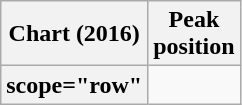<table class="wikitable sortable plainrowheaders">
<tr>
<th scope="col">Chart (2016)</th>
<th scope="col">Peak<br>position</th>
</tr>
<tr>
<th>scope="row"</th>
</tr>
</table>
